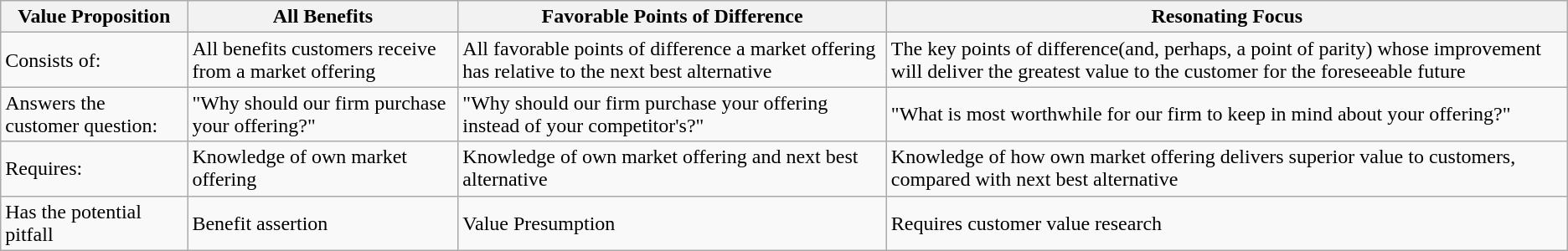<table class="wikitable">
<tr>
<th>Value Proposition</th>
<th>All Benefits</th>
<th>Favorable Points of Difference</th>
<th>Resonating Focus</th>
</tr>
<tr>
<td>Consists of:</td>
<td>All benefits customers receive from a market offering</td>
<td>All favorable points of difference a market offering has relative to the next best alternative</td>
<td>The key points of difference(and, perhaps, a point of parity) whose improvement will deliver the greatest value to the customer for the foreseeable future</td>
</tr>
<tr>
<td>Answers the customer question:</td>
<td>"Why should our firm purchase your offering?"</td>
<td>"Why should our firm purchase your offering instead of your competitor's?"</td>
<td>"What is most worthwhile for our firm to keep in mind about your offering?"</td>
</tr>
<tr>
<td>Requires:</td>
<td>Knowledge of own market offering</td>
<td>Knowledge of own market offering and next best alternative</td>
<td>Knowledge of how own market offering delivers superior value to customers, compared with next best alternative</td>
</tr>
<tr>
<td>Has the potential pitfall</td>
<td>Benefit assertion</td>
<td>Value Presumption</td>
<td>Requires customer value research</td>
</tr>
</table>
